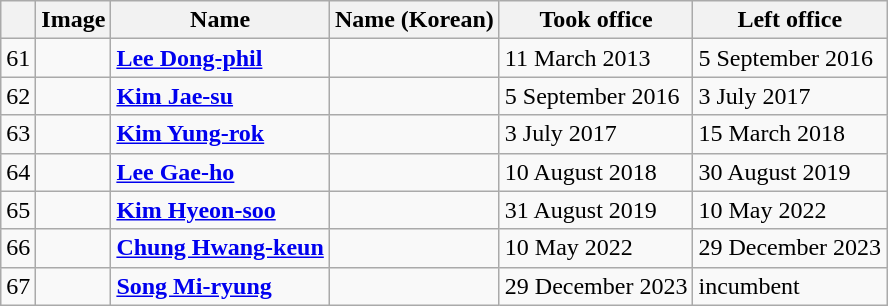<table class="wikitable">
<tr>
<th></th>
<th>Image</th>
<th>Name</th>
<th>Name (Korean)</th>
<th>Took office</th>
<th>Left office</th>
</tr>
<tr>
<td>61</td>
<td></td>
<td><strong><a href='#'>Lee Dong-phil</a></strong></td>
<td></td>
<td>11 March 2013</td>
<td>5 September 2016</td>
</tr>
<tr>
<td>62</td>
<td></td>
<td><strong><a href='#'>Kim Jae-su</a></strong></td>
<td></td>
<td>5 September 2016</td>
<td>3 July 2017</td>
</tr>
<tr>
<td>63</td>
<td></td>
<td><strong><a href='#'>Kim Yung-rok</a></strong></td>
<td></td>
<td>3 July 2017</td>
<td>15 March 2018</td>
</tr>
<tr>
<td>64</td>
<td></td>
<td><strong><a href='#'>Lee Gae-ho</a></strong></td>
<td></td>
<td>10 August 2018</td>
<td>30 August 2019</td>
</tr>
<tr>
<td>65</td>
<td></td>
<td><strong><a href='#'>Kim Hyeon-soo</a></strong></td>
<td></td>
<td>31 August 2019</td>
<td>10 May 2022</td>
</tr>
<tr>
<td>66</td>
<td></td>
<td><strong><a href='#'>Chung Hwang-keun</a></strong></td>
<td></td>
<td>10 May 2022</td>
<td>29 December 2023</td>
</tr>
<tr>
<td>67</td>
<td></td>
<td><strong><a href='#'>Song Mi-ryung</a></strong></td>
<td></td>
<td>29 December 2023</td>
<td>incumbent</td>
</tr>
</table>
